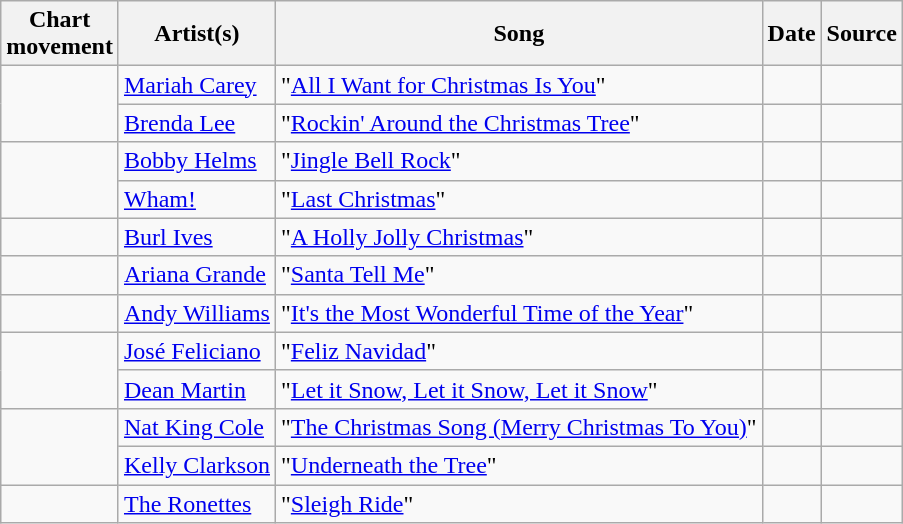<table class="wikitable">
<tr>
<th>Chart<br>movement</th>
<th>Artist(s)</th>
<th>Song</th>
<th>Date</th>
<th>Source</th>
</tr>
<tr>
<td rowspan=2></td>
<td><a href='#'>Mariah Carey</a></td>
<td>"<a href='#'>All I Want for Christmas Is You</a>"</td>
<td></td>
<td style="text-align:center;"></td>
</tr>
<tr>
<td><a href='#'>Brenda Lee</a></td>
<td>"<a href='#'>Rockin' Around the Christmas Tree</a>"</td>
<td></td>
<td style="text-align:center;"></td>
</tr>
<tr>
<td rowspan=2></td>
<td><a href='#'>Bobby Helms</a></td>
<td>"<a href='#'>Jingle Bell Rock</a>"</td>
<td></td>
<td style="text-align:center;"></td>
</tr>
<tr>
<td><a href='#'>Wham!</a></td>
<td>"<a href='#'>Last Christmas</a>"</td>
<td></td>
<td style="text-align:center;"></td>
</tr>
<tr>
<td></td>
<td><a href='#'>Burl Ives</a></td>
<td>"<a href='#'>A Holly Jolly Christmas</a>"</td>
<td></td>
<td style="text-align:center;"></td>
</tr>
<tr>
<td></td>
<td><a href='#'>Ariana Grande</a></td>
<td>"<a href='#'>Santa Tell Me</a>"</td>
<td></td>
<td style="text-align:center;"></td>
</tr>
<tr>
<td></td>
<td><a href='#'>Andy Williams</a></td>
<td>"<a href='#'>It's the Most Wonderful Time of the Year</a>"</td>
<td></td>
<td style="text-align:center;"></td>
</tr>
<tr>
<td rowspan=2></td>
<td><a href='#'>José Feliciano</a></td>
<td>"<a href='#'>Feliz Navidad</a>"</td>
<td></td>
<td style="text-align:center;"></td>
</tr>
<tr>
<td><a href='#'>Dean Martin</a></td>
<td>"<a href='#'>Let it Snow, Let it Snow, Let it Snow</a>"</td>
<td></td>
<td style="text-align:center;"></td>
</tr>
<tr>
<td rowspan=2></td>
<td><a href='#'>Nat King Cole</a></td>
<td>"<a href='#'>The Christmas Song (Merry Christmas To You)</a>"</td>
<td></td>
<td style="text-align:center;"></td>
</tr>
<tr>
<td><a href='#'>Kelly Clarkson</a></td>
<td>"<a href='#'>Underneath the Tree</a>"</td>
<td></td>
<td style="text-align:center;"></td>
</tr>
<tr>
<td></td>
<td><a href='#'>The Ronettes</a></td>
<td>"<a href='#'>Sleigh Ride</a>"</td>
<td></td>
<td style="text-align:center;"></td>
</tr>
</table>
